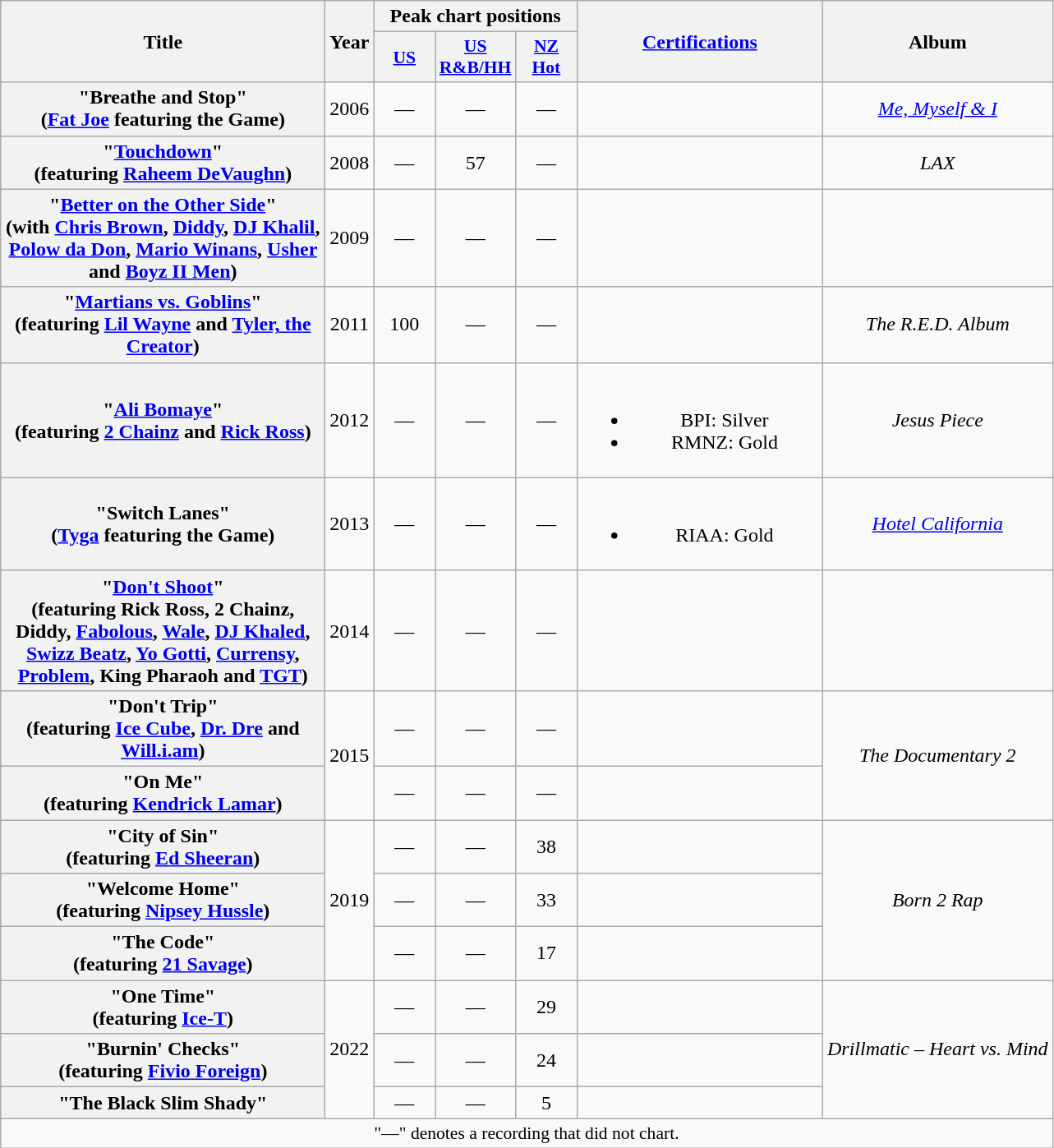<table class="wikitable plainrowheaders" style="text-align:center;">
<tr>
<th scope="col" rowspan="2" style="width:16em;">Title</th>
<th scope="col" rowspan="2">Year</th>
<th scope="col" colspan="3">Peak chart positions</th>
<th scope="col" rowspan="2" style="width:12em;"><a href='#'>Certifications</a></th>
<th scope="col" rowspan="2">Album</th>
</tr>
<tr>
<th scope="col" style="width:3em;font-size:90%;"><a href='#'>US</a><br></th>
<th scope="col" style="width:3em;font-size:90%;"><a href='#'>US<br>R&B/HH</a><br></th>
<th scope="col" style="width:3em;font-size:90%;"><a href='#'>NZ<br>Hot</a><br></th>
</tr>
<tr>
<th scope="row">"Breathe and Stop"<br><span>(<a href='#'>Fat Joe</a> featuring the Game)</span></th>
<td>2006</td>
<td>—</td>
<td>—</td>
<td>—</td>
<td></td>
<td><em><a href='#'>Me, Myself & I</a></em></td>
</tr>
<tr>
<th scope="row">"<a href='#'>Touchdown</a>"<br><span>(featuring <a href='#'>Raheem DeVaughn</a>)</span></th>
<td>2008</td>
<td>—</td>
<td>57</td>
<td>—</td>
<td></td>
<td><em>LAX</em></td>
</tr>
<tr>
<th scope="row">"<a href='#'>Better on the Other Side</a>"<br><span>(with <a href='#'>Chris Brown</a>, <a href='#'>Diddy</a>, <a href='#'>DJ Khalil</a>, <a href='#'>Polow da Don</a>, <a href='#'>Mario Winans</a>, <a href='#'>Usher</a> and <a href='#'>Boyz II Men</a>)</span></th>
<td>2009</td>
<td>—</td>
<td>—</td>
<td>—</td>
<td></td>
<td></td>
</tr>
<tr>
<th scope="row">"<a href='#'>Martians vs. Goblins</a>"<br><span>(featuring <a href='#'>Lil Wayne</a> and <a href='#'>Tyler, the Creator</a>)</span></th>
<td>2011</td>
<td>100</td>
<td>—</td>
<td>—</td>
<td></td>
<td><em>The R.E.D. Album</em></td>
</tr>
<tr>
<th scope="row">"<a href='#'>Ali Bomaye</a>"<br><span>(featuring <a href='#'>2 Chainz</a> and <a href='#'>Rick Ross</a>)</span></th>
<td>2012</td>
<td>—</td>
<td>—</td>
<td>—</td>
<td><br><ul><li>BPI: Silver</li><li>RMNZ: Gold</li></ul></td>
<td><em>Jesus Piece</em></td>
</tr>
<tr>
<th scope="row">"Switch Lanes"<br><span>(<a href='#'>Tyga</a> featuring the Game)</span></th>
<td>2013</td>
<td>—</td>
<td>—</td>
<td>—</td>
<td><br><ul><li>RIAA: Gold</li></ul></td>
<td><em><a href='#'>Hotel California</a></em></td>
</tr>
<tr>
<th scope="row">"<a href='#'>Don't Shoot</a>"<br><span>(featuring Rick Ross, 2 Chainz, Diddy, <a href='#'>Fabolous</a>, <a href='#'>Wale</a>, <a href='#'>DJ Khaled</a>, <a href='#'>Swizz Beatz</a>, <a href='#'>Yo Gotti</a>, <a href='#'>Currensy</a>, <a href='#'>Problem</a>, King Pharaoh and <a href='#'>TGT</a>)</span></th>
<td>2014</td>
<td>—</td>
<td>—</td>
<td>—</td>
<td></td>
<td></td>
</tr>
<tr>
<th scope="row">"Don't Trip"<br><span>(featuring <a href='#'>Ice Cube</a>, <a href='#'>Dr. Dre</a> and <a href='#'>Will.i.am</a>)</span></th>
<td rowspan="2">2015</td>
<td>—</td>
<td>—</td>
<td>—</td>
<td></td>
<td rowspan="2"><em>The Documentary 2</em></td>
</tr>
<tr>
<th scope="row">"On Me"<br><span>(featuring <a href='#'>Kendrick Lamar</a>)</span></th>
<td>—</td>
<td>—</td>
<td>—</td>
<td></td>
</tr>
<tr>
<th scope="row">"City of Sin"<br><span>(featuring <a href='#'>Ed Sheeran</a>)</span></th>
<td rowspan="3">2019</td>
<td>—</td>
<td>—</td>
<td>38</td>
<td></td>
<td rowspan="3"><em>Born 2 Rap</em></td>
</tr>
<tr>
<th scope="row">"Welcome Home"<br><span>(featuring <a href='#'>Nipsey Hussle</a>)</span></th>
<td>—</td>
<td>—</td>
<td>33</td>
<td></td>
</tr>
<tr>
<th scope="row">"The Code"<br><span>(featuring <a href='#'>21 Savage</a>)</span></th>
<td>—</td>
<td>—</td>
<td>17</td>
<td></td>
</tr>
<tr>
<th scope="row">"One Time"<br><span>(featuring <a href='#'>Ice-T</a>)</span></th>
<td rowspan="3">2022</td>
<td>—</td>
<td>—</td>
<td>29</td>
<td></td>
<td rowspan="3"><em>Drillmatic – Heart vs. Mind</em></td>
</tr>
<tr>
<th scope="row">"Burnin' Checks"<br><span>(featuring <a href='#'>Fivio Foreign</a>)</span></th>
<td>—</td>
<td>—</td>
<td>24</td>
<td></td>
</tr>
<tr>
<th scope="row">"The Black Slim Shady"</th>
<td>—</td>
<td>—</td>
<td>5</td>
<td></td>
</tr>
<tr>
<td colspan="10" style="font-size:90%">"—" denotes a recording that did not chart.</td>
</tr>
</table>
